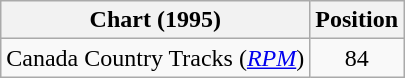<table class="wikitable sortable">
<tr>
<th scope="col">Chart (1995)</th>
<th scope="col">Position</th>
</tr>
<tr>
<td>Canada Country Tracks (<em><a href='#'>RPM</a></em>)</td>
<td align="center">84</td>
</tr>
</table>
